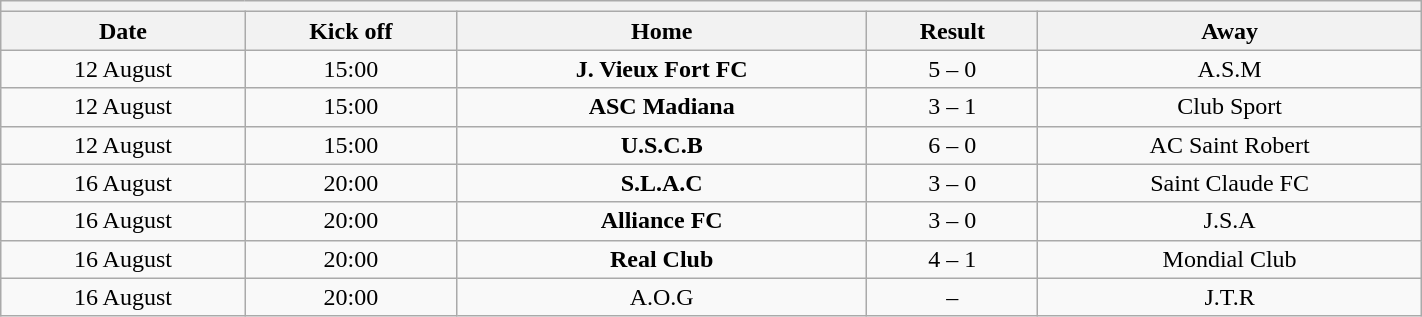<table class="wikitable collapsible collapsed" style="font-size: 100%; margin:0px;" width="75%">
<tr>
<th colspan="7" style="text-align:left;"></th>
</tr>
<tr>
<th><strong>Date</strong></th>
<th><strong>Kick off</strong></th>
<th><strong>Home</strong></th>
<th><strong>Result</strong></th>
<th><strong>Away</strong></th>
</tr>
<tr>
<td align=center>12 August</td>
<td align=center>15:00</td>
<td align=center><strong>J. Vieux Fort FC</strong></td>
<td align=center>5 – 0</td>
<td align=center>A.S.M</td>
</tr>
<tr>
<td align=center>12 August</td>
<td align=center>15:00</td>
<td align=center><strong>ASC Madiana</strong></td>
<td align=center>3 – 1</td>
<td align=center>Club Sport</td>
</tr>
<tr>
<td align=center>12 August</td>
<td align=center>15:00</td>
<td align=center><strong>U.S.C.B</strong></td>
<td align=center>6 – 0</td>
<td align=center>AC Saint Robert</td>
</tr>
<tr>
<td align=center>16 August</td>
<td align=center>20:00</td>
<td align=center><strong>S.L.A.C</strong></td>
<td align=center>3 – 0</td>
<td align=center>Saint Claude FC</td>
</tr>
<tr>
<td align=center>16 August</td>
<td align=center>20:00</td>
<td align=center><strong>Alliance FC</strong></td>
<td align=center>3 – 0</td>
<td align=center>J.S.A</td>
</tr>
<tr>
<td align=center>16 August</td>
<td align=center>20:00</td>
<td align=center><strong>Real Club</strong></td>
<td align=center>4 – 1</td>
<td align=center>Mondial Club</td>
</tr>
<tr>
<td align=center>16 August</td>
<td align=center>20:00</td>
<td align=center>A.O.G</td>
<td align=center>–</td>
<td align=center>J.T.R</td>
</tr>
</table>
